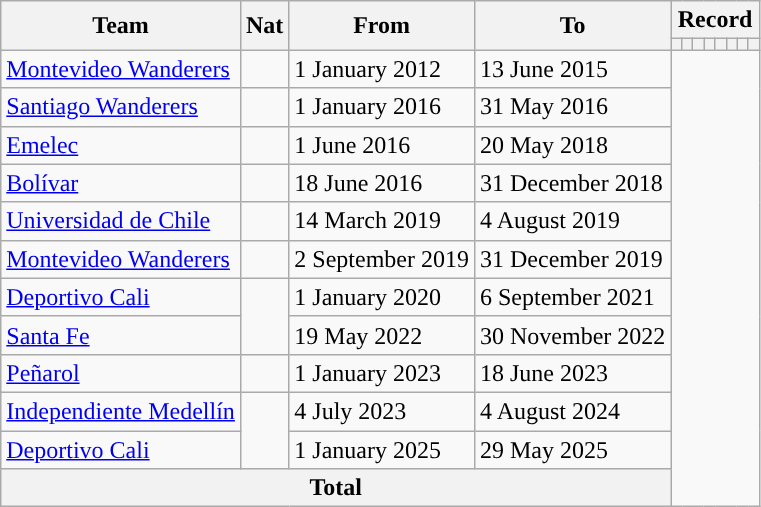<table class="wikitable" style="text-align: center">
<tr>
<th rowspan="2">Team</th>
<th rowspan="2">Nat</th>
<th rowspan="2">From</th>
<th rowspan="2">To</th>
<th colspan="8">Record</th>
</tr>
<tr>
<th></th>
<th></th>
<th></th>
<th></th>
<th></th>
<th></th>
<th></th>
<th></th>
</tr>
<tr>
<td align=left><a href='#'>Montevideo Wanderers</a></td>
<td></td>
<td align=left>1 January 2012</td>
<td align=left>13 June 2015<br></td>
</tr>
<tr>
<td align=left><a href='#'>Santiago Wanderers</a></td>
<td></td>
<td align=left>1 January 2016</td>
<td align=left>31 May 2016<br></td>
</tr>
<tr>
<td align=left><a href='#'>Emelec</a></td>
<td></td>
<td align=left>1 June 2016</td>
<td align=left>20 May 2018<br></td>
</tr>
<tr>
<td align=left><a href='#'>Bolívar</a></td>
<td></td>
<td align=left>18 June 2016</td>
<td align=left>31 December 2018<br></td>
</tr>
<tr>
<td align=left><a href='#'>Universidad de Chile</a></td>
<td></td>
<td align=left>14 March 2019</td>
<td align=left>4 August 2019<br></td>
</tr>
<tr>
<td align=left><a href='#'>Montevideo Wanderers</a></td>
<td></td>
<td align=left>2 September 2019</td>
<td align=left>31 December 2019<br></td>
</tr>
<tr>
<td align=left><a href='#'>Deportivo Cali</a></td>
<td rowspan="2"></td>
<td align=left>1 January 2020</td>
<td align=left>6 September 2021<br></td>
</tr>
<tr>
<td align=left><a href='#'>Santa Fe</a></td>
<td align=left>19 May 2022</td>
<td align=left>30 November 2022<br></td>
</tr>
<tr>
<td align=left><a href='#'>Peñarol</a></td>
<td></td>
<td align=left>1 January 2023</td>
<td align=left>18 June 2023<br></td>
</tr>
<tr>
<td align=left><a href='#'>Independiente Medellín</a></td>
<td rowspan="2"></td>
<td align=left>4 July 2023</td>
<td align=left>4 August 2024<br></td>
</tr>
<tr>
<td align=left><a href='#'>Deportivo Cali</a></td>
<td align=left>1 January 2025</td>
<td align=left>29 May 2025<br></td>
</tr>
<tr align=center>
<th colspan="4">Total<br></th>
</tr>
</table>
